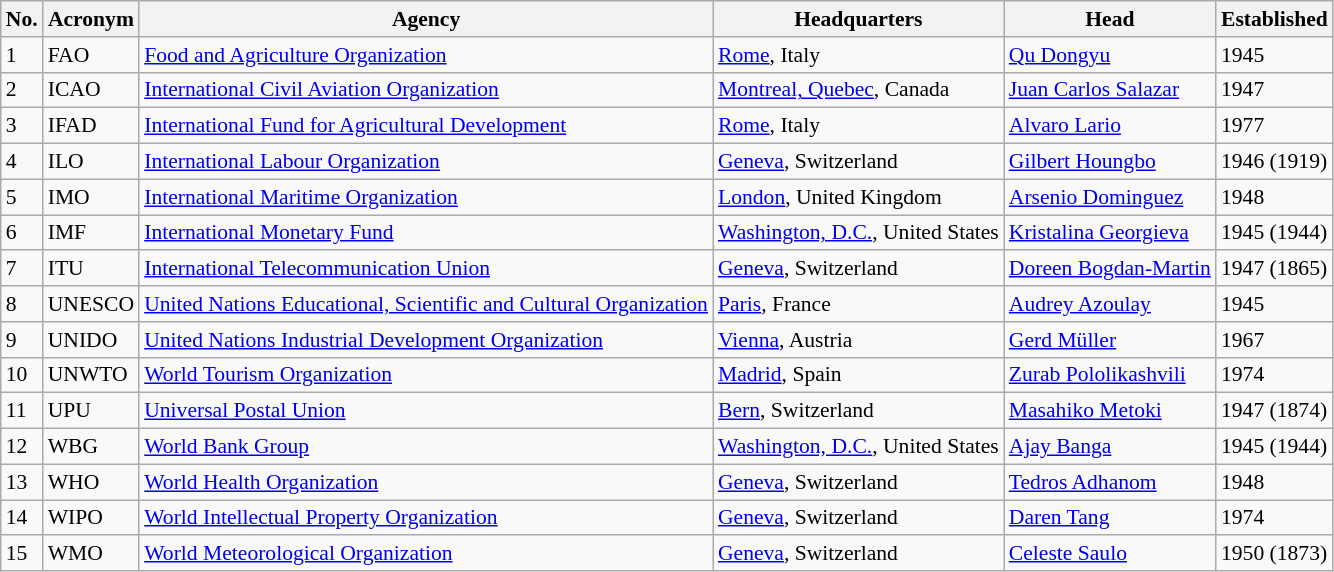<table class="wikitable sortable" style="font-size:90%; text-align:left;">
<tr>
<th>No.</th>
<th>Acronym</th>
<th>Agency</th>
<th>Headquarters</th>
<th>Head</th>
<th>Established</th>
</tr>
<tr>
<td>1</td>
<td>FAO</td>
<td><a href='#'>Food and Agriculture Organization</a></td>
<td> <a href='#'>Rome</a>, Italy</td>
<td> <a href='#'>Qu Dongyu</a></td>
<td>1945</td>
</tr>
<tr>
<td>2</td>
<td>ICAO</td>
<td><a href='#'>International Civil Aviation Organization</a></td>
<td> <a href='#'>Montreal, Quebec</a>, Canada</td>
<td> <a href='#'>Juan Carlos Salazar</a></td>
<td>1947</td>
</tr>
<tr>
<td>3</td>
<td>IFAD</td>
<td><a href='#'>International Fund for Agricultural Development</a></td>
<td> <a href='#'>Rome</a>, Italy</td>
<td> <a href='#'>Alvaro Lario</a></td>
<td>1977</td>
</tr>
<tr>
<td>4</td>
<td>ILO</td>
<td><a href='#'>International Labour Organization</a></td>
<td> <a href='#'>Geneva</a>, Switzerland</td>
<td> <a href='#'>Gilbert Houngbo</a></td>
<td>1946 (1919)</td>
</tr>
<tr>
<td>5</td>
<td>IMO</td>
<td><a href='#'>International Maritime Organization</a></td>
<td> <a href='#'>London</a>, United Kingdom</td>
<td> <a href='#'>Arsenio Dominguez</a></td>
<td>1948</td>
</tr>
<tr>
<td>6</td>
<td>IMF</td>
<td><a href='#'>International Monetary Fund</a></td>
<td> <a href='#'>Washington, D.C.</a>, United States</td>
<td> <a href='#'>Kristalina Georgieva</a></td>
<td>1945 (1944)</td>
</tr>
<tr>
<td>7</td>
<td>ITU</td>
<td><a href='#'>International Telecommunication Union</a></td>
<td> <a href='#'>Geneva</a>, Switzerland</td>
<td> <a href='#'>Doreen Bogdan-Martin</a></td>
<td>1947 (1865)</td>
</tr>
<tr>
<td>8</td>
<td>UNESCO</td>
<td><a href='#'>United Nations Educational, Scientific and Cultural Organization</a></td>
<td> <a href='#'>Paris</a>, France</td>
<td> <a href='#'>Audrey Azoulay</a></td>
<td>1945</td>
</tr>
<tr>
<td>9</td>
<td>UNIDO</td>
<td><a href='#'>United Nations Industrial Development Organization</a></td>
<td> <a href='#'>Vienna</a>, Austria</td>
<td> <a href='#'>Gerd Müller</a></td>
<td>1967</td>
</tr>
<tr>
<td>10</td>
<td>UNWTO</td>
<td><a href='#'>World Tourism Organization</a></td>
<td> <a href='#'>Madrid</a>, Spain</td>
<td> <a href='#'>Zurab Pololikashvili</a></td>
<td>1974</td>
</tr>
<tr>
<td>11</td>
<td>UPU</td>
<td><a href='#'>Universal Postal Union</a></td>
<td> <a href='#'>Bern</a>, Switzerland</td>
<td> <a href='#'>Masahiko Metoki</a></td>
<td>1947 (1874)</td>
</tr>
<tr>
<td>12</td>
<td>WBG</td>
<td><a href='#'>World Bank Group</a></td>
<td> <a href='#'>Washington, D.C.</a>, United States</td>
<td> <a href='#'>Ajay Banga</a> </td>
<td>1945 (1944)</td>
</tr>
<tr>
<td>13</td>
<td>WHO</td>
<td><a href='#'>World Health Organization</a></td>
<td> <a href='#'>Geneva</a>, Switzerland</td>
<td> <a href='#'>Tedros Adhanom</a></td>
<td>1948</td>
</tr>
<tr>
<td>14</td>
<td>WIPO</td>
<td><a href='#'>World Intellectual Property Organization</a></td>
<td> <a href='#'>Geneva</a>, Switzerland</td>
<td> <a href='#'>Daren Tang</a></td>
<td>1974</td>
</tr>
<tr>
<td>15</td>
<td>WMO</td>
<td><a href='#'>World Meteorological Organization</a></td>
<td> <a href='#'>Geneva</a>, Switzerland</td>
<td> <a href='#'>Celeste Saulo</a> <br>  </td>
<td>1950 (1873)</td>
</tr>
</table>
